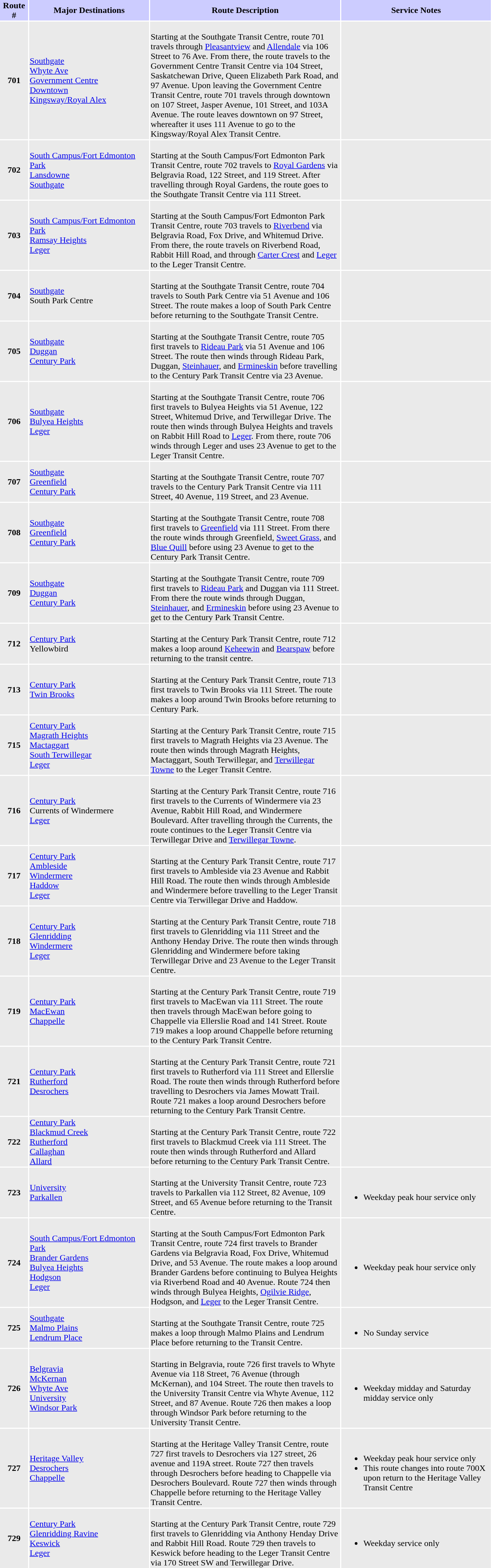<table>
<tr bgcolor="#ccccff">
<th width="50" align="center"><strong>Route #</strong></th>
<td width="220" align="center"><strong>Major Destinations</strong></td>
<td width="350" align="center"><strong>Route Description</strong></td>
<td width="275" align="center"><strong>Service Notes</strong></td>
</tr>
<tr bgcolor="#eaeaea">
<td align="center"><strong>701</strong></td>
<td><a href='#'>Southgate</a><br><a href='#'>Whyte Ave</a><br><a href='#'>Government Centre</a><br><a href='#'>Downtown</a><br><a href='#'>Kingsway/Royal Alex</a></td>
<td><br>Starting at the Southgate Transit Centre, route 701 travels through <a href='#'>Pleasantview</a> and <a href='#'>Allendale</a> via 106 Street to 76 Ave. From there, the route travels to the Government Centre Transit Centre via 104 Street, Saskatchewan Drive, Queen Elizabeth Park Road, and 97 Avenue. Upon leaving the Government Centre Transit Centre, route 701 travels through downtown on 107 Street, Jasper Avenue, 101 Street, and 103A Avenue. The route leaves downtown on 97 Street, whereafter it uses 111 Avenue to go to the Kingsway/Royal Alex Transit Centre.</td>
<td></td>
</tr>
<tr bgcolor="#eaeaea">
<td align="center"><strong>702</strong></td>
<td><a href='#'>South Campus/Fort Edmonton Park</a><br><a href='#'>Lansdowne</a><br><a href='#'>Southgate</a></td>
<td><br>Starting at the South Campus/Fort Edmonton Park Transit Centre, route 702 travels to <a href='#'>Royal Gardens</a> via Belgravia Road, 122 Street, and 119 Street. After travelling through Royal Gardens, the route goes to the Southgate Transit Centre via 111 Street.</td>
<td></td>
</tr>
<tr bgcolor="#eaeaea">
<td align="center"><strong>703</strong></td>
<td><a href='#'>South Campus/Fort Edmonton Park</a><br><a href='#'>Ramsay Heights</a><br><a href='#'>Leger</a></td>
<td><br>Starting at the South Campus/Fort Edmonton Park Transit Centre, route 703 travels to <a href='#'>Riverbend</a> via Belgravia Road, Fox Drive, and Whitemud Drive. From there, the route travels on Riverbend Road, Rabbit Hill Road, and through <a href='#'>Carter Crest</a> and <a href='#'>Leger</a> to the Leger Transit Centre.</td>
<td></td>
</tr>
<tr bgcolor="#eaeaea">
<td align="center"><strong>704</strong></td>
<td><a href='#'>Southgate</a><br>South Park Centre</td>
<td><br>Starting at the Southgate Transit Centre, route 704 travels to South Park Centre via 51 Avenue and 106 Street. The route makes a loop of South Park Centre before returning to the Southgate Transit Centre.</td>
<td></td>
</tr>
<tr bgcolor="#eaeaea">
<td align="center"><strong>705</strong></td>
<td><a href='#'>Southgate</a><br><a href='#'>Duggan</a><br><a href='#'>Century Park</a></td>
<td><br>Starting at the Southgate Transit Centre, route 705 first travels to <a href='#'>Rideau Park</a> via 51 Avenue and 106 Street. The route then winds through Rideau Park, Duggan, <a href='#'>Steinhauer</a>, and <a href='#'>Ermineskin</a> before travelling to the Century Park Transit Centre via 23 Avenue.</td>
<td></td>
</tr>
<tr bgcolor="#eaeaea">
<td align="center"><strong>706</strong></td>
<td><a href='#'>Southgate</a><br><a href='#'>Bulyea Heights</a><br><a href='#'>Leger</a></td>
<td><br>Starting at the Southgate Transit Centre, route 706 first travels to Bulyea Heights via 51 Avenue, 122 Street, Whitemud Drive, and Terwillegar Drive. The route then winds through Bulyea Heights and travels on Rabbit Hill Road to <a href='#'>Leger</a>. From there, route 706 winds through Leger and uses 23 Avenue to get to the Leger Transit Centre.</td>
<td></td>
</tr>
<tr bgcolor="#eaeaea">
<td align="center"><strong>707</strong></td>
<td><a href='#'>Southgate</a><br><a href='#'>Greenfield</a><br><a href='#'>Century Park</a></td>
<td><br>Starting at the Southgate Transit Centre, route 707 travels to the Century Park Transit Centre via 111 Street, 40 Avenue, 119 Street, and 23 Avenue.</td>
<td></td>
</tr>
<tr bgcolor="#eaeaea">
<td align="center"><strong>708</strong></td>
<td><a href='#'>Southgate</a><br><a href='#'>Greenfield</a><br><a href='#'>Century Park</a></td>
<td><br>Starting at the Southgate Transit Centre, route 708 first travels to <a href='#'>Greenfield</a> via 111 Street. From there the route winds through Greenfield, <a href='#'>Sweet Grass</a>, and <a href='#'>Blue Quill</a> before using 23 Avenue to get to the Century Park Transit Centre.</td>
<td></td>
</tr>
<tr bgcolor="#eaeaea">
<td align="center"><strong>709</strong></td>
<td><a href='#'>Southgate</a><br><a href='#'>Duggan</a><br><a href='#'>Century Park</a></td>
<td><br>Starting at the Southgate Transit Centre, route 709 first travels to <a href='#'>Rideau Park</a> and Duggan via 111 Street. From there the route winds through Duggan, <a href='#'>Steinhauer</a>, and <a href='#'>Ermineskin</a> before using 23 Avenue to get to the Century Park Transit Centre.</td>
<td></td>
</tr>
<tr bgcolor="#eaeaea">
<td align="center"><strong>712</strong></td>
<td><a href='#'>Century Park</a><br>Yellowbird</td>
<td><br>Starting at the Century Park Transit Centre, route 712 makes a loop around <a href='#'>Keheewin</a> and <a href='#'>Bearspaw</a> before returning to the transit centre.</td>
<td></td>
</tr>
<tr bgcolor="#eaeaea">
<td align="center"><strong>713</strong></td>
<td><a href='#'>Century Park</a><br><a href='#'>Twin Brooks</a></td>
<td><br>Starting at the Century Park Transit Centre, route 713 first travels to Twin Brooks via 111 Street. The route makes a loop around Twin Brooks before returning to Century Park.</td>
<td></td>
</tr>
<tr bgcolor="#eaeaea">
<td align="center"><strong>715</strong></td>
<td><a href='#'>Century Park</a><br><a href='#'>Magrath Heights</a><br><a href='#'>Mactaggart</a><br><a href='#'>South Terwillegar</a><br><a href='#'>Leger</a></td>
<td><br>Starting at the Century Park Transit Centre, route 715 first travels to Magrath Heights via 23 Avenue. The route then winds through Magrath Heights, Mactaggart, South Terwillegar, and <a href='#'>Terwillegar Towne</a> to the Leger Transit Centre.</td>
<td></td>
</tr>
<tr bgcolor="#eaeaea">
<td align="center"><strong>716</strong></td>
<td><a href='#'>Century Park</a><br>Currents of Windermere<br><a href='#'>Leger</a></td>
<td><br>Starting at the Century Park Transit Centre, route 716 first travels to the Currents of Windermere via 23 Avenue, Rabbit Hill Road, and Windermere Boulevard. After travelling through the Currents, the route continues to the Leger Transit Centre via Terwillegar Drive and <a href='#'>Terwillegar Towne</a>.</td>
<td></td>
</tr>
<tr bgcolor="#eaeaea">
<td align="center"><strong>717</strong></td>
<td><a href='#'>Century Park</a><br><a href='#'>Ambleside</a><br><a href='#'>Windermere</a><br><a href='#'>Haddow</a><br><a href='#'>Leger</a></td>
<td><br>Starting at the Century Park Transit Centre, route 717 first travels to Ambleside via 23 Avenue and Rabbit Hill Road. The route then winds through Ambleside and Windermere before travelling to the Leger Transit Centre via Terwillegar Drive and Haddow.</td>
<td></td>
</tr>
<tr bgcolor="#eaeaea">
<td align="center"><strong>718</strong></td>
<td><a href='#'>Century Park</a><br><a href='#'>Glenridding</a><br><a href='#'>Windermere</a><br><a href='#'>Leger</a></td>
<td><br>Starting at the Century Park Transit Centre, route 718 first travels to Glenridding via 111 Street and the Anthony Henday Drive. The route then winds through Glenridding and Windermere before taking Terwillegar Drive and 23 Avenue to the Leger Transit Centre.</td>
<td></td>
</tr>
<tr bgcolor="#eaeaea">
<td align="center"><strong>719</strong></td>
<td><a href='#'>Century Park</a><br><a href='#'>MacEwan</a><br><a href='#'>Chappelle</a></td>
<td><br>Starting at the Century Park Transit Centre, route 719 first travels to MacEwan via 111 Street. The route then travels through MacEwan before going to Chappelle via Ellerslie Road and 141 Street. Route 719 makes a loop around Chappelle before returning to the Century Park Transit Centre.</td>
<td></td>
</tr>
<tr bgcolor="#eaeaea">
<td align="center"><strong>721</strong></td>
<td><a href='#'>Century Park</a><br><a href='#'>Rutherford</a><br><a href='#'>Desrochers</a></td>
<td><br>Starting at the Century Park Transit Centre, route 721 first travels to Rutherford via 111 Street and Ellerslie Road. The route then winds through Rutherford before travelling to Desrochers via James Mowatt Trail. Route 721 makes a loop around Desrochers before returning to the Century Park Transit Centre.</td>
<td></td>
</tr>
<tr bgcolor="#eaeaea">
<td align="center"><strong>722</strong></td>
<td><a href='#'>Century Park</a><br><a href='#'>Blackmud Creek</a><br><a href='#'>Rutherford</a><br><a href='#'>Callaghan</a><br><a href='#'>Allard</a></td>
<td><br>Starting at the Century Park Transit Centre, route 722 first travels to Blackmud Creek via 111 Street. The route then winds through Rutherford and Allard before returning to the Century Park Transit Centre.</td>
<td></td>
</tr>
<tr bgcolor="#eaeaea">
<td align="center"><strong>723</strong></td>
<td><a href='#'>University</a><br><a href='#'>Parkallen</a></td>
<td><br>Starting at the University Transit Centre, route 723 travels to Parkallen via 112 Street, 82 Avenue, 109 Street, and 65 Avenue before returning to the Transit Centre.</td>
<td><br><ul><li>Weekday peak hour service only</li></ul></td>
</tr>
<tr bgcolor="#eaeaea">
<td align="center"><strong>724</strong></td>
<td><a href='#'>South Campus/Fort Edmonton Park</a><br><a href='#'>Brander Gardens</a><br><a href='#'>Bulyea Heights</a><br><a href='#'>Hodgson</a><br><a href='#'>Leger</a></td>
<td><br>Starting at the South Campus/Fort Edmonton Park Transit Centre, route 724 first travels to Brander Gardens via Belgravia Road, Fox Drive, Whitemud Drive, and 53 Avenue. The route makes a loop around Brander Gardens before continuing to Bulyea Heights via Riverbend Road and 40 Avenue. Route 724 then winds through Bulyea Heights, <a href='#'>Ogilvie Ridge</a>, Hodgson, and <a href='#'>Leger</a> to the Leger Transit Centre.</td>
<td><br><ul><li>Weekday peak hour service only</li></ul></td>
</tr>
<tr bgcolor="#eaeaea">
<td align="center"><strong>725</strong></td>
<td><a href='#'>Southgate</a><br><a href='#'>Malmo Plains</a><br><a href='#'>Lendrum Place</a></td>
<td><br>Starting at the Southgate Transit Centre, route 725 makes a loop through Malmo Plains and Lendrum Place before returning to the Transit Centre.</td>
<td><br><ul><li>No Sunday service</li></ul></td>
</tr>
<tr bgcolor="#eaeaea">
<td align="center"><strong>726</strong></td>
<td><a href='#'>Belgravia</a><br><a href='#'>McKernan</a><br><a href='#'>Whyte Ave</a><br><a href='#'>University</a><br><a href='#'>Windsor Park</a></td>
<td><br>Starting in Belgravia, route 726 first travels to Whyte Avenue via 118 Street, 76 Avenue (through McKernan), and 104 Street. The route then travels to the University Transit Centre via Whyte Avenue, 112 Street, and 87 Avenue. Route 726 then makes a loop through Windsor Park before returning to the University Transit Centre.</td>
<td><br><ul><li>Weekday midday and Saturday midday service only</li></ul></td>
</tr>
<tr bgcolor="#eaeaea">
<td align="center"><strong>727</strong></td>
<td><a href='#'>Heritage Valley</a><br><a href='#'>Desrochers</a><br><a href='#'>Chappelle</a></td>
<td><br>Starting at the Heritage Valley Transit Centre, route 727 first travels to Desrochers via 127 street, 26 avenue and 119A street. Route 727 then travels through Desrochers before heading to Chappelle via Desrochers Boulevard. Route 727 then winds through Chappelle before returning to the Heritage Valley Transit Centre.</td>
<td><br><ul><li>Weekday peak hour service only</li><li>This route changes into route 700X upon return to the Heritage Valley Transit Centre</li></ul></td>
</tr>
<tr bgcolor="#eaeaea">
<td align="center"><strong>729</strong></td>
<td><a href='#'>Century Park</a><br><a href='#'>Glenridding Ravine</a><br><a href='#'>Keswick</a><br><a href='#'>Leger</a></td>
<td><br>Starting at the Century Park Transit Centre, route 729 first travels to Glenridding via Anthony Henday Drive and Rabbit Hill Road. Route 729 then travels to Keswick before heading to the Leger Transit Centre via 170 Street SW and Terwillegar Drive.</td>
<td><br><ul><li>Weekday service only</li></ul></td>
</tr>
</table>
